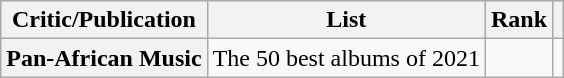<table class="wikitable sortable plainrowheaders" style="border:none; margin:0;">
<tr>
<th scope="col">Critic/Publication</th>
<th scope="col" class="unsortable">List</th>
<th scope="col" data-sort-type="number">Rank</th>
<th scope="col" class="unsortable"></th>
</tr>
<tr>
<th scope="row">Pan-African Music</th>
<td>The 50 best albums of 2021</td>
<td></td>
<td></td>
</tr>
</table>
